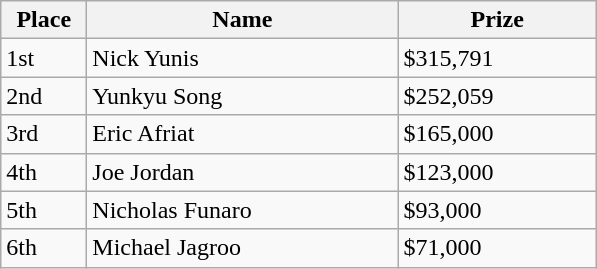<table class="wikitable">
<tr>
<th style="width:50px;">Place</th>
<th style="width:200px;">Name</th>
<th style="width:125px;">Prize</th>
</tr>
<tr>
<td>1st</td>
<td> Nick Yunis</td>
<td>$315,791</td>
</tr>
<tr>
<td>2nd</td>
<td> Yunkyu Song</td>
<td>$252,059</td>
</tr>
<tr>
<td>3rd</td>
<td> Eric Afriat</td>
<td>$165,000</td>
</tr>
<tr>
<td>4th</td>
<td> Joe Jordan</td>
<td>$123,000</td>
</tr>
<tr>
<td>5th</td>
<td> Nicholas Funaro</td>
<td>$93,000</td>
</tr>
<tr>
<td>6th</td>
<td> Michael Jagroo</td>
<td>$71,000</td>
</tr>
</table>
